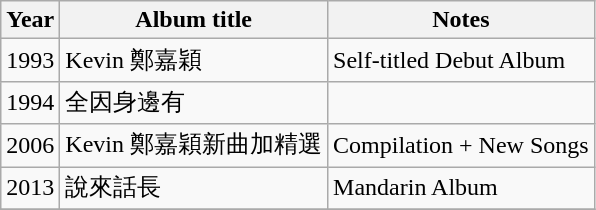<table class="wikitable sortable">
<tr>
<th>Year</th>
<th>Album title</th>
<th class="unsortable">Notes</th>
</tr>
<tr>
<td>1993</td>
<td>Kevin 鄭嘉穎</td>
<td>Self-titled Debut Album</td>
</tr>
<tr>
<td>1994</td>
<td>全因身邊有</td>
<td></td>
</tr>
<tr>
<td>2006</td>
<td>Kevin 鄭嘉穎新曲加精選</td>
<td>Compilation + New Songs</td>
</tr>
<tr>
<td>2013</td>
<td>說來話長</td>
<td>Mandarin Album</td>
</tr>
<tr>
</tr>
</table>
